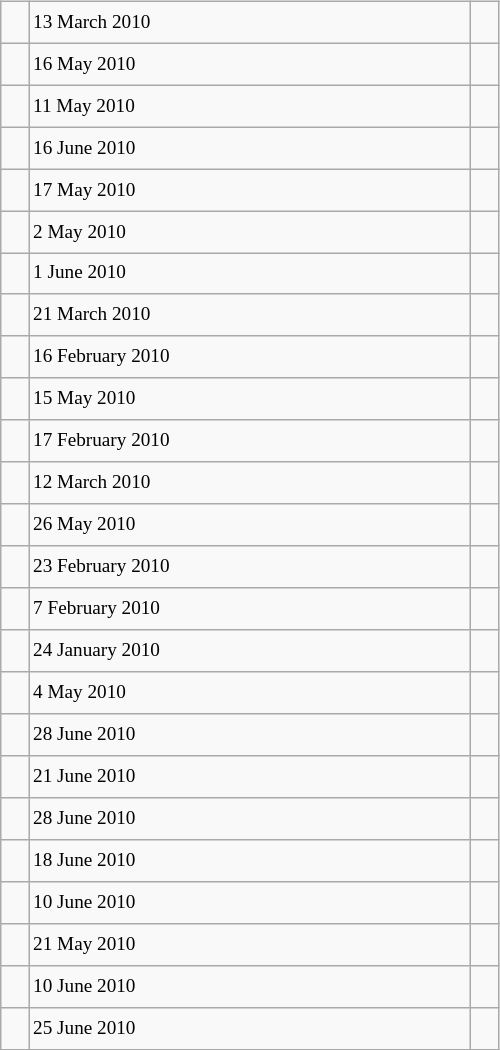<table class="wikitable" style="font-size: 80%; float: left; width: 26em; margin-right: 1em; height: 700px">
<tr>
<td></td>
<td>13 March 2010</td>
<td></td>
</tr>
<tr>
<td></td>
<td>16 May 2010</td>
<td></td>
</tr>
<tr>
<td></td>
<td>11 May 2010</td>
<td></td>
</tr>
<tr>
<td></td>
<td>16 June 2010</td>
<td></td>
</tr>
<tr>
<td></td>
<td>17 May 2010</td>
<td></td>
</tr>
<tr>
<td></td>
<td>2 May 2010</td>
<td></td>
</tr>
<tr>
<td></td>
<td>1 June 2010</td>
<td></td>
</tr>
<tr>
<td></td>
<td>21 March 2010</td>
<td></td>
</tr>
<tr>
<td></td>
<td>16 February 2010</td>
<td></td>
</tr>
<tr>
<td></td>
<td>15 May 2010</td>
<td></td>
</tr>
<tr>
<td></td>
<td>17 February 2010</td>
<td></td>
</tr>
<tr>
<td></td>
<td>12 March 2010</td>
<td></td>
</tr>
<tr>
<td></td>
<td>26 May 2010</td>
<td></td>
</tr>
<tr>
<td></td>
<td>23 February 2010</td>
<td></td>
</tr>
<tr>
<td></td>
<td>7 February 2010</td>
<td></td>
</tr>
<tr>
<td></td>
<td>24 January 2010</td>
<td></td>
</tr>
<tr>
<td></td>
<td>4 May 2010</td>
<td></td>
</tr>
<tr>
<td></td>
<td>28 June 2010</td>
<td></td>
</tr>
<tr>
<td></td>
<td>21 June 2010</td>
<td></td>
</tr>
<tr>
<td></td>
<td>28 June 2010</td>
<td></td>
</tr>
<tr>
<td></td>
<td>18 June 2010</td>
<td></td>
</tr>
<tr>
<td></td>
<td>10 June 2010</td>
<td></td>
</tr>
<tr>
<td></td>
<td>21 May 2010</td>
<td></td>
</tr>
<tr>
<td></td>
<td>10 June 2010</td>
<td></td>
</tr>
<tr>
<td></td>
<td>25 June 2010</td>
<td></td>
</tr>
</table>
